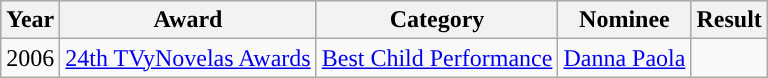<table class="wikitable">
<tr style="background:#b0c4de;">
<th>Year</th>
<th>Award</th>
<th>Category</th>
<th>Nominee</th>
<th>Result</th>
</tr>
<tr>
<td>2006</td>
<td><a href='#'>24th TVyNovelas Awards</a></td>
<td><a href='#'>Best Child Performance</a></td>
<td><a href='#'>Danna Paola</a></td>
<td></td>
</tr>
</table>
